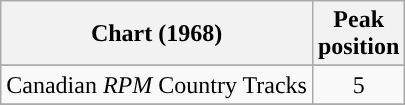<table class="wikitable sortable">
<tr>
<th align="left">Chart (1968)</th>
<th align="center">Peak<br>position</th>
</tr>
<tr>
</tr>
<tr>
<td align="left">Canadian <em>RPM</em> Country Tracks</td>
<td align="center">5</td>
</tr>
<tr>
</tr>
</table>
